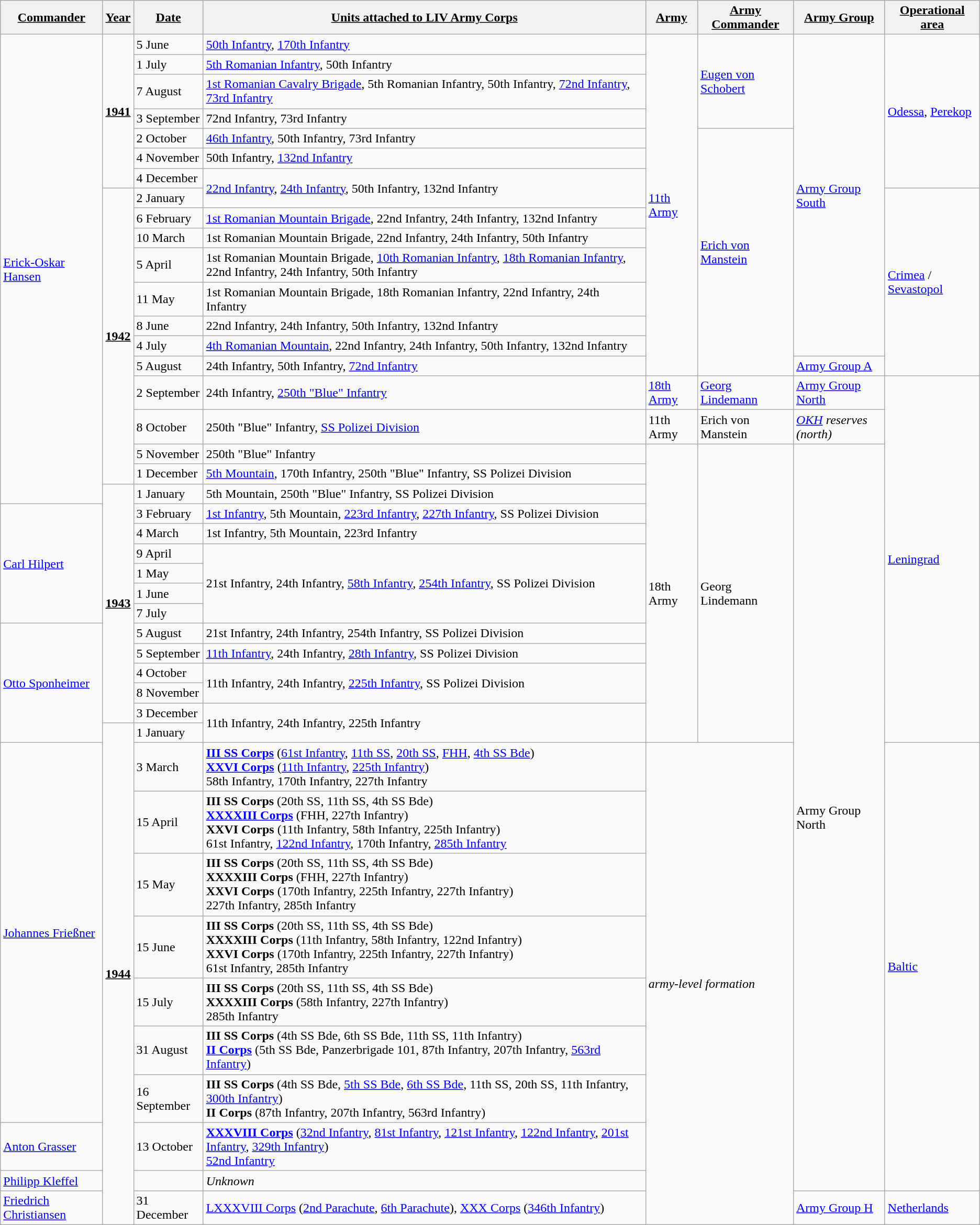<table class="wikitable">
<tr>
<th><u>Commander</u></th>
<th><u>Year</u></th>
<th><u>Date</u></th>
<th><u>Units attached to LIV Army Corps</u></th>
<th><u>Army</u></th>
<th><u>Army Commander</u></th>
<th><u>Army Group</u></th>
<th><u>Operational area</u></th>
</tr>
<tr>
<td rowspan="20"><a href='#'>Erick-Oskar Hansen</a></td>
<td rowspan="7"><strong><u>1941</u></strong></td>
<td>5 June</td>
<td><a href='#'>50th Infantry</a>, <a href='#'>170th Infantry</a></td>
<td rowspan="15"><a href='#'>11th Army</a></td>
<td rowspan="4"><a href='#'>Eugen von Schobert</a></td>
<td rowspan="14"><a href='#'>Army Group South</a></td>
<td rowspan="7"><a href='#'>Odessa</a>, <a href='#'>Perekop</a></td>
</tr>
<tr>
<td>1 July</td>
<td><a href='#'>5th Romanian Infantry</a>, 50th Infantry</td>
</tr>
<tr>
<td>7 August</td>
<td><a href='#'>1st Romanian Cavalry Brigade</a>, 5th Romanian Infantry, 50th Infantry, <a href='#'>72nd Infantry</a>, <a href='#'>73rd Infantry</a></td>
</tr>
<tr>
<td>3 September</td>
<td>72nd Infantry, 73rd Infantry</td>
</tr>
<tr>
<td>2 October</td>
<td><a href='#'>46th Infantry</a>, 50th Infantry, 73rd Infantry</td>
<td rowspan="11"><a href='#'>Erich von Manstein</a></td>
</tr>
<tr>
<td>4 November</td>
<td>50th Infantry, <a href='#'>132nd Infantry</a></td>
</tr>
<tr>
<td>4 December</td>
<td rowspan="2"><a href='#'>22nd Infantry</a>, <a href='#'>24th Infantry</a>, 50th Infantry, 132nd Infantry</td>
</tr>
<tr>
<td rowspan="12"><strong><u>1942</u></strong></td>
<td>2 January</td>
<td rowspan="8"><a href='#'>Crimea</a> / <a href='#'>Sevastopol</a></td>
</tr>
<tr>
<td>6 February</td>
<td><a href='#'>1st Romanian Mountain Brigade</a>, 22nd Infantry, 24th Infantry, 132nd Infantry</td>
</tr>
<tr>
<td>10 March</td>
<td>1st Romanian Mountain Brigade, 22nd Infantry, 24th Infantry, 50th Infantry</td>
</tr>
<tr>
<td>5 April</td>
<td>1st Romanian Mountain Brigade, <a href='#'>10th Romanian Infantry</a>, <a href='#'>18th Romanian Infantry</a>, 22nd Infantry, 24th Infantry, 50th Infantry</td>
</tr>
<tr>
<td>11 May</td>
<td>1st Romanian Mountain Brigade, 18th Romanian Infantry, 22nd Infantry, 24th Infantry</td>
</tr>
<tr>
<td>8 June</td>
<td>22nd Infantry, 24th Infantry, 50th Infantry, 132nd Infantry</td>
</tr>
<tr>
<td>4 July</td>
<td><a href='#'>4th Romanian Mountain</a>, 22nd Infantry, 24th Infantry, 50th Infantry, 132nd Infantry</td>
</tr>
<tr>
<td>5 August</td>
<td>24th Infantry, 50th Infantry, <a href='#'>72nd Infantry</a></td>
<td><a href='#'>Army Group A</a></td>
</tr>
<tr>
<td>2 September</td>
<td>24th Infantry, <a href='#'>250th "Blue" Infantry</a></td>
<td><a href='#'>18th Army</a></td>
<td><a href='#'>Georg Lindemann</a></td>
<td><a href='#'>Army Group North</a></td>
<td rowspan="17"><a href='#'>Leningrad</a></td>
</tr>
<tr>
<td>8 October</td>
<td>250th "Blue" Infantry, <a href='#'>SS Polizei Division</a></td>
<td>11th Army</td>
<td>Erich von Manstein</td>
<td><em><a href='#'>OKH</a> reserves (north)</em></td>
</tr>
<tr>
<td>5 November</td>
<td>250th "Blue" Infantry</td>
<td rowspan="15">18th Army</td>
<td rowspan="15">Georg Lindemann</td>
<td rowspan="24">Army Group North</td>
</tr>
<tr>
<td>1 December</td>
<td><a href='#'>5th Mountain</a>, 170th Infantry, 250th "Blue" Infantry, SS Polizei Division</td>
</tr>
<tr>
<td rowspan="12"><strong><u>1943</u></strong></td>
<td>1 January</td>
<td>5th Mountain, 250th "Blue" Infantry, SS Polizei Division</td>
</tr>
<tr>
<td rowspan="6"><a href='#'>Carl Hilpert</a></td>
<td>3 February</td>
<td><a href='#'>1st Infantry</a>, 5th Mountain, <a href='#'>223rd Infantry</a>, <a href='#'>227th Infantry</a>, SS Polizei Division</td>
</tr>
<tr>
<td>4 March</td>
<td>1st Infantry, 5th Mountain, 223rd Infantry</td>
</tr>
<tr>
<td>9 April</td>
<td rowspan="4">21st Infantry, 24th Infantry, <a href='#'>58th Infantry</a>, <a href='#'>254th Infantry</a>, SS Polizei Division</td>
</tr>
<tr>
<td>1 May</td>
</tr>
<tr>
<td>1 June</td>
</tr>
<tr>
<td>7 July</td>
</tr>
<tr>
<td rowspan="6"><a href='#'>Otto Sponheimer</a></td>
<td>5 August</td>
<td>21st Infantry, 24th Infantry, 254th Infantry, SS Polizei Division</td>
</tr>
<tr>
<td>5 September</td>
<td><a href='#'>11th Infantry</a>, 24th Infantry, <a href='#'>28th Infantry</a>, SS Polizei Division</td>
</tr>
<tr>
<td>4 October</td>
<td rowspan="2">11th Infantry, 24th Infantry, <a href='#'>225th Infantry</a>, SS Polizei Division</td>
</tr>
<tr>
<td>8 November</td>
</tr>
<tr>
<td>3 December</td>
<td rowspan="2">11th Infantry, 24th Infantry, 225th Infantry</td>
</tr>
<tr>
<td rowspan="11"><strong><u>1944</u></strong></td>
<td>1 January</td>
</tr>
<tr>
<td rowspan="7"><a href='#'>Johannes Frießner</a></td>
<td>3 March</td>
<td><a href='#'><strong>III SS Corps</strong></a> (<a href='#'>61st Infantry</a>, <a href='#'>11th SS</a>, <a href='#'>20th SS</a>, <a href='#'>FHH</a>, <a href='#'>4th SS Bde</a>)<br><a href='#'><strong>XXVI Corps</strong></a> (<a href='#'>11th Infantry</a>, <a href='#'>225th Infantry</a>)<br>58th Infantry, 170th Infantry, 227th Infantry</td>
<td colspan="2" rowspan="10"><em>army-level formation</em></td>
<td rowspan="9"><a href='#'>Baltic</a></td>
</tr>
<tr>
<td>15 April</td>
<td><strong>III SS Corps</strong> (20th SS, 11th SS, 4th SS Bde)<br><a href='#'><strong>XXXXIII Corps</strong></a> (FHH, 227th Infantry)<br><strong>XXVI Corps</strong> (11th Infantry, 58th Infantry, 225th Infantry)<br>61st Infantry, <a href='#'>122nd Infantry</a>, 170th Infantry, <a href='#'>285th Infantry</a></td>
</tr>
<tr>
<td>15 May</td>
<td><strong>III SS Corps</strong> (20th SS, 11th SS, 4th SS Bde)<br><strong>XXXXIII Corps</strong> (FHH, 227th Infantry)<br><strong>XXVI Corps</strong> (170th Infantry, 225th Infantry, 227th Infantry)<br>227th Infantry, 285th Infantry</td>
</tr>
<tr>
<td>15 June</td>
<td><strong>III SS Corps</strong> (20th SS, 11th SS, 4th SS Bde)<br><strong>XXXXIII Corps</strong> (11th Infantry, 58th Infantry, 122nd Infantry)<br><strong>XXVI Corps</strong> (170th Infantry, 225th Infantry, 227th Infantry)<br>61st Infantry, 285th Infantry</td>
</tr>
<tr>
<td>15 July</td>
<td><strong>III SS Corps</strong> (20th SS, 11th SS, 4th SS Bde)<br><strong>XXXXIII Corps</strong> (58th Infantry, 227th Infantry)<br>285th Infantry</td>
</tr>
<tr>
<td>31 August</td>
<td><strong>III SS Corps</strong> (4th SS Bde, 6th SS Bde, 11th SS, 11th Infantry)<br><a href='#'><strong>II Corps</strong></a> (5th SS Bde, Panzerbrigade 101, 87th Infantry, 207th Infantry, <a href='#'>563rd Infantry</a>)</td>
</tr>
<tr>
<td>16 September</td>
<td><strong>III SS Corps</strong> (4th SS Bde, <a href='#'>5th SS Bde</a>, <a href='#'>6th SS Bde</a>, 11th SS, 20th SS, 11th Infantry, <a href='#'>300th Infantry</a>)<br><strong>II Corps</strong> (87th Infantry, 207th Infantry, 563rd Infantry)</td>
</tr>
<tr>
<td><a href='#'>Anton Grasser</a></td>
<td>13 October</td>
<td><a href='#'><strong>XXXVIII Corps</strong></a> (<a href='#'>32nd Infantry</a>, <a href='#'>81st Infantry</a>, <a href='#'>121st Infantry</a>, <a href='#'>122nd Infantry</a>, <a href='#'>201st Infantry</a>, <a href='#'>329th Infantry</a>)<br><a href='#'>52nd Infantry</a></td>
</tr>
<tr>
<td><a href='#'>Philipp Kleffel</a></td>
<td></td>
<td><em>Unknown</em></td>
</tr>
<tr>
<td><a href='#'>Friedrich Christiansen</a></td>
<td>31 December</td>
<td><a href='#'>LXXXVIII Corps</a> (<a href='#'>2nd Parachute</a>, <a href='#'>6th Parachute</a>), <a href='#'>XXX Corps</a> (<a href='#'>346th Infantry</a>)</td>
<td><a href='#'>Army Group H</a></td>
<td><a href='#'>Netherlands</a></td>
</tr>
</table>
